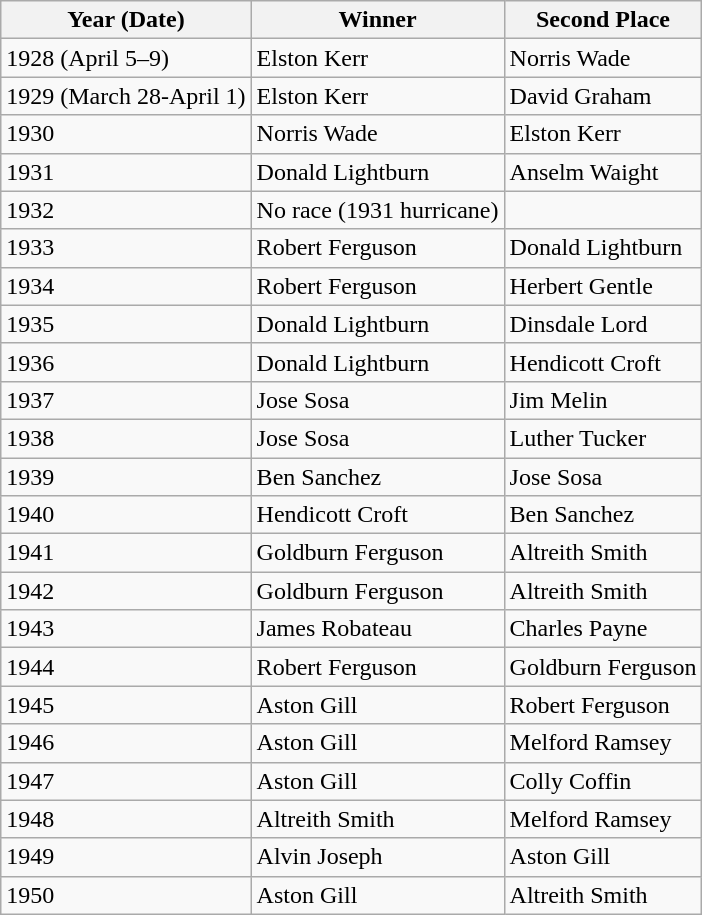<table class="wikitable">
<tr>
<th>Year (Date)</th>
<th>Winner</th>
<th>Second Place</th>
</tr>
<tr>
<td>1928 (April 5–9)</td>
<td>Elston Kerr</td>
<td>Norris Wade</td>
</tr>
<tr>
<td>1929 (March 28-April 1)</td>
<td>Elston Kerr</td>
<td>David Graham</td>
</tr>
<tr>
<td>1930</td>
<td>Norris Wade</td>
<td>Elston Kerr</td>
</tr>
<tr>
<td>1931</td>
<td>Donald Lightburn</td>
<td>Anselm Waight</td>
</tr>
<tr>
<td>1932</td>
<td>No race (1931 hurricane)</td>
<td></td>
</tr>
<tr>
<td>1933</td>
<td>Robert Ferguson</td>
<td>Donald Lightburn</td>
</tr>
<tr>
<td>1934</td>
<td>Robert Ferguson</td>
<td>Herbert Gentle</td>
</tr>
<tr>
<td>1935</td>
<td>Donald Lightburn</td>
<td>Dinsdale Lord</td>
</tr>
<tr>
<td>1936</td>
<td>Donald Lightburn</td>
<td>Hendicott Croft</td>
</tr>
<tr>
<td>1937</td>
<td>Jose Sosa</td>
<td>Jim Melin</td>
</tr>
<tr>
<td>1938</td>
<td>Jose Sosa</td>
<td>Luther Tucker</td>
</tr>
<tr>
<td>1939</td>
<td>Ben Sanchez</td>
<td>Jose Sosa</td>
</tr>
<tr>
<td>1940</td>
<td>Hendicott Croft</td>
<td>Ben Sanchez</td>
</tr>
<tr>
<td>1941</td>
<td>Goldburn Ferguson</td>
<td>Altreith Smith</td>
</tr>
<tr>
<td>1942</td>
<td>Goldburn Ferguson</td>
<td>Altreith Smith</td>
</tr>
<tr>
<td>1943</td>
<td>James Robateau</td>
<td>Charles Payne</td>
</tr>
<tr>
<td>1944</td>
<td>Robert Ferguson</td>
<td>Goldburn Ferguson</td>
</tr>
<tr>
<td>1945</td>
<td>Aston Gill</td>
<td>Robert Ferguson</td>
</tr>
<tr>
<td>1946</td>
<td>Aston Gill</td>
<td>Melford Ramsey</td>
</tr>
<tr>
<td>1947</td>
<td>Aston Gill</td>
<td>Colly Coffin</td>
</tr>
<tr>
<td>1948</td>
<td>Altreith Smith</td>
<td>Melford Ramsey</td>
</tr>
<tr>
<td>1949</td>
<td>Alvin Joseph</td>
<td>Aston Gill</td>
</tr>
<tr>
<td>1950</td>
<td>Aston Gill</td>
<td>Altreith Smith</td>
</tr>
</table>
